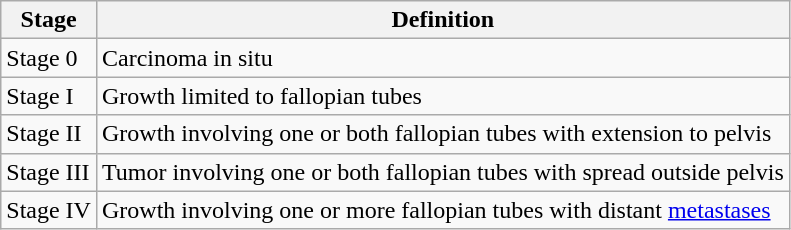<table class="wikitable">
<tr>
<th>Stage</th>
<th>Definition</th>
</tr>
<tr>
<td>Stage 0</td>
<td>Carcinoma in situ</td>
</tr>
<tr>
<td>Stage I</td>
<td>Growth limited to fallopian tubes</td>
</tr>
<tr>
<td>Stage II</td>
<td>Growth involving one or both fallopian tubes with extension to pelvis</td>
</tr>
<tr>
<td>Stage III</td>
<td>Tumor involving one or both fallopian tubes with spread outside pelvis</td>
</tr>
<tr>
<td>Stage IV</td>
<td>Growth involving one or more fallopian tubes with distant <a href='#'>metastases</a></td>
</tr>
</table>
